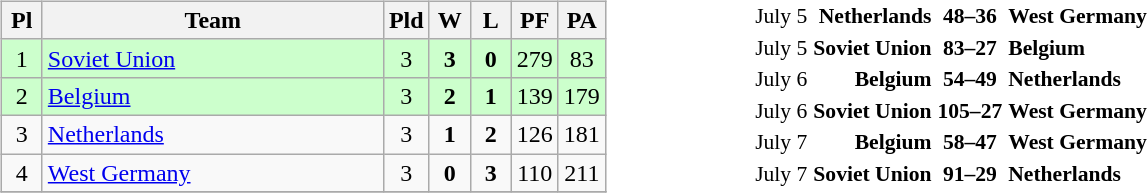<table>
<tr>
<td width="50%"><br><table class="wikitable" style="text-align: center;">
<tr>
<th width=20>Pl</th>
<th width=220>Team</th>
<th width=20>Pld</th>
<th width=20>W</th>
<th width=20>L</th>
<th width=20>PF</th>
<th width=20>PA</th>
</tr>
<tr bgcolor=ccffcc>
<td>1</td>
<td align="left"> <a href='#'>Soviet Union</a></td>
<td>3</td>
<td><strong>3</strong></td>
<td><strong>0</strong></td>
<td>279</td>
<td>83</td>
</tr>
<tr bgcolor=ccffcc>
<td>2</td>
<td align="left"> <a href='#'>Belgium</a></td>
<td>3</td>
<td><strong>2</strong></td>
<td><strong>1</strong></td>
<td>139</td>
<td>179</td>
</tr>
<tr>
<td>3</td>
<td align="left"> <a href='#'>Netherlands</a></td>
<td>3</td>
<td><strong>1</strong></td>
<td><strong>2</strong></td>
<td>126</td>
<td>181</td>
</tr>
<tr>
<td>4</td>
<td align="left"> <a href='#'>West Germany</a></td>
<td>3</td>
<td><strong>0</strong></td>
<td><strong>3</strong></td>
<td>110</td>
<td>211</td>
</tr>
<tr>
</tr>
</table>
</td>
<td><br><table style="font-size:90%; margin: 0 auto;">
<tr>
<td>July 5</td>
<td align="right"><strong>Netherlands</strong> </td>
<td align="center"><strong>48–36</strong></td>
<td><strong> West Germany</strong></td>
</tr>
<tr>
<td>July 5</td>
<td align="right"><strong>Soviet Union</strong> </td>
<td align="center"><strong>83–27</strong></td>
<td><strong> Belgium</strong></td>
</tr>
<tr>
<td>July 6</td>
<td align="right"><strong>Belgium</strong> </td>
<td align="center"><strong>54–49</strong></td>
<td><strong> Netherlands</strong></td>
</tr>
<tr>
<td>July 6</td>
<td align="right"><strong>Soviet Union</strong> </td>
<td align="center"><strong>105–27</strong></td>
<td><strong> West Germany</strong></td>
</tr>
<tr>
<td>July 7</td>
<td align="right"><strong>Belgium</strong> </td>
<td align="center"><strong>58–47</strong></td>
<td><strong> West Germany</strong></td>
</tr>
<tr>
<td>July 7</td>
<td align="right"><strong>Soviet Union</strong> </td>
<td align="center"><strong>91–29</strong></td>
<td><strong> Netherlands</strong></td>
</tr>
<tr>
</tr>
</table>
</td>
</tr>
</table>
